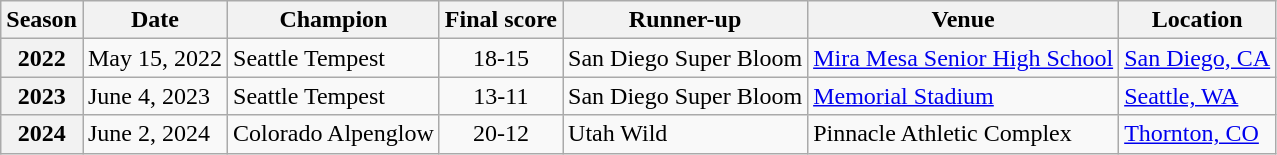<table class="wikitable">
<tr>
<th scope="col">Season</th>
<th scope="col">Date</th>
<th scope="col">Champion</th>
<th scope="col">Final score</th>
<th scope="col">Runner-up</th>
<th scope="col">Venue</th>
<th scope="col">Location</th>
</tr>
<tr>
<th scope="row">2022</th>
<td>May 15, 2022</td>
<td>Seattle Tempest</td>
<td align=center>18-15</td>
<td>San Diego Super Bloom</td>
<td><a href='#'>Mira Mesa Senior High School</a></td>
<td><a href='#'>San Diego, CA</a></td>
</tr>
<tr>
<th scope="row">2023</th>
<td>June 4, 2023</td>
<td>Seattle Tempest</td>
<td align=center>13-11</td>
<td>San Diego Super Bloom</td>
<td><a href='#'>Memorial Stadium</a></td>
<td><a href='#'>Seattle, WA</a></td>
</tr>
<tr>
<th scope="row">2024</th>
<td>June 2, 2024</td>
<td>Colorado Alpenglow</td>
<td align=center>20-12</td>
<td>Utah Wild</td>
<td>Pinnacle Athletic Complex</td>
<td><a href='#'>Thornton, CO</a></td>
</tr>
</table>
